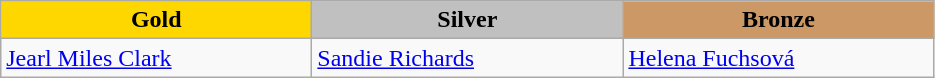<table class="wikitable" style="text-align:left">
<tr align="center">
<td width=200 bgcolor=gold><strong>Gold</strong></td>
<td width=200 bgcolor=silver><strong>Silver</strong></td>
<td width=200 bgcolor=CC9966><strong>Bronze</strong></td>
</tr>
<tr>
<td><a href='#'>Jearl Miles Clark</a><br><em></em></td>
<td><a href='#'>Sandie Richards</a><br><em></em></td>
<td><a href='#'>Helena Fuchsová</a><br><em></em></td>
</tr>
</table>
